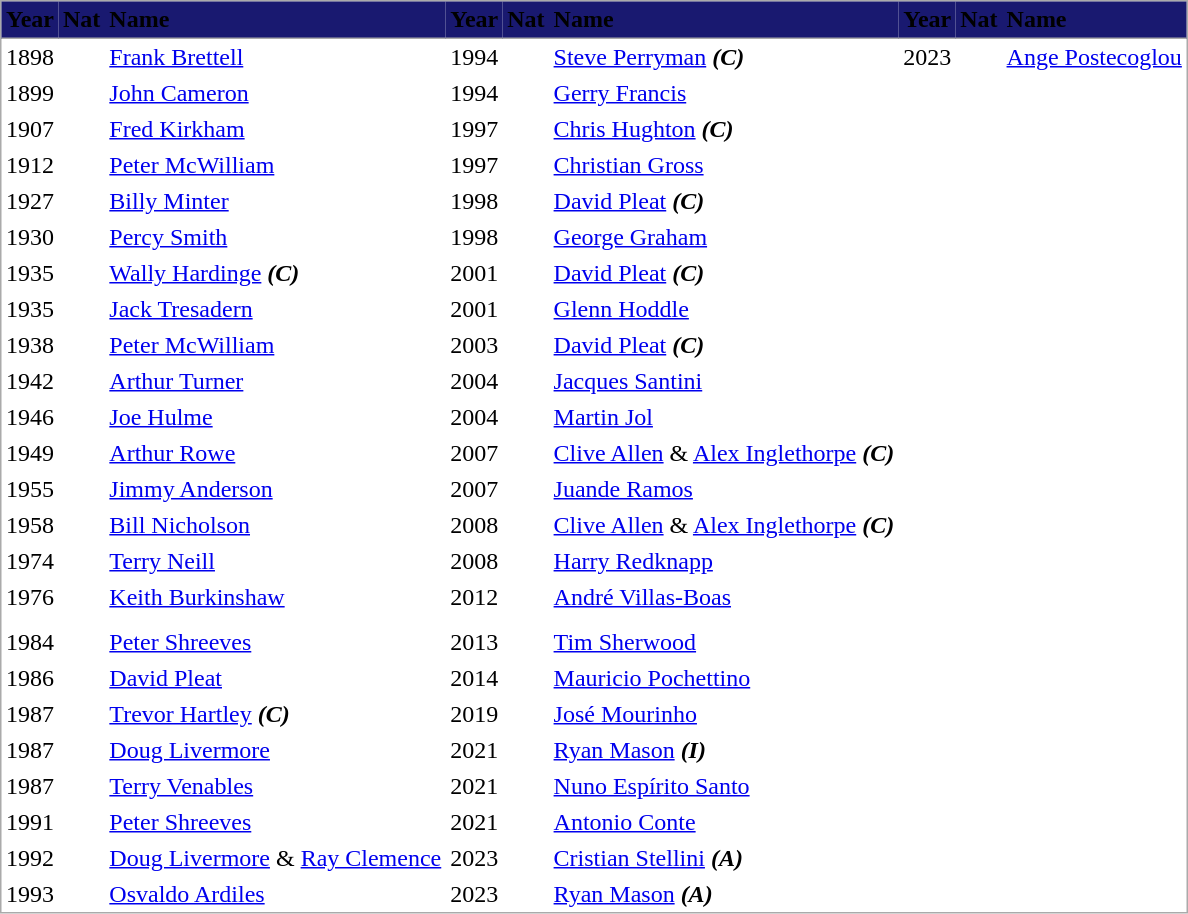<table cellspacing="0" cellpadding="3" style="border:1px solid #AAAAAA;font-size:100%">
<tr bgcolor=#191970>
<th style="border-bottom:1px solid #AAAAAA" align=center><span>Year</span></th>
<th style="border-bottom:1px solid #AAAAAA" align=center><span>Nat</span></th>
<th style="border-bottom:1px solid #AAAAAA" align=left><span>Name</span></th>
<th style="border-bottom:1px solid #AAAAAA" align=center><span>Year</span></th>
<th style="border-bottom:1px solid #AAAAAA" align=center><span>Nat</span></th>
<th style="border-bottom:1px solid #AAAAAA" align=left><span>Name</span></th>
<th style="border-bottom:1px solid #AAAAAA" align=center><span>Year</span></th>
<th style="border-bottom:1px solid #AAAAAA" align=center><span>Nat</span></th>
<th style="border-bottom:1px solid #AAAAAA" align=left><span>Name</span></th>
</tr>
<tr>
<td>1898</td>
<td></td>
<td><a href='#'>Frank Brettell</a></td>
<td>1994</td>
<td></td>
<td><a href='#'>Steve Perryman</a> <strong><em>(C)</em></strong></td>
<td>2023</td>
<td></td>
<td><a href='#'>Ange Postecoglou</a></td>
</tr>
<tr>
<td>1899</td>
<td></td>
<td><a href='#'>John Cameron</a></td>
<td>1994</td>
<td></td>
<td><a href='#'>Gerry Francis</a></td>
</tr>
<tr>
<td>1907</td>
<td></td>
<td><a href='#'>Fred Kirkham</a></td>
<td>1997</td>
<td></td>
<td><a href='#'>Chris Hughton</a> <strong><em>(C)</em></strong></td>
</tr>
<tr>
<td>1912</td>
<td></td>
<td><a href='#'>Peter McWilliam</a></td>
<td>1997</td>
<td></td>
<td><a href='#'>Christian Gross</a></td>
</tr>
<tr>
<td>1927</td>
<td></td>
<td><a href='#'>Billy Minter</a></td>
<td>1998</td>
<td></td>
<td><a href='#'>David Pleat</a> <strong><em>(C)</em></strong></td>
</tr>
<tr>
<td>1930</td>
<td></td>
<td><a href='#'>Percy Smith</a></td>
<td>1998</td>
<td></td>
<td><a href='#'>George Graham</a></td>
</tr>
<tr>
<td>1935</td>
<td></td>
<td><a href='#'>Wally Hardinge</a> <strong><em>(C)</em></strong></td>
<td>2001</td>
<td></td>
<td><a href='#'>David Pleat</a> <strong><em>(C)</em></strong></td>
</tr>
<tr>
<td>1935</td>
<td></td>
<td><a href='#'>Jack Tresadern</a></td>
<td>2001</td>
<td></td>
<td><a href='#'>Glenn Hoddle</a></td>
</tr>
<tr>
<td>1938</td>
<td></td>
<td><a href='#'>Peter McWilliam</a></td>
<td>2003</td>
<td></td>
<td><a href='#'>David Pleat</a> <strong><em>(C)</em></strong></td>
</tr>
<tr>
<td>1942</td>
<td></td>
<td><a href='#'>Arthur Turner</a></td>
<td>2004</td>
<td></td>
<td><a href='#'>Jacques Santini</a></td>
</tr>
<tr>
<td>1946</td>
<td></td>
<td><a href='#'>Joe Hulme</a></td>
<td>2004</td>
<td></td>
<td><a href='#'>Martin Jol</a></td>
</tr>
<tr>
<td>1949</td>
<td></td>
<td><a href='#'>Arthur Rowe</a></td>
<td>2007</td>
<td></td>
<td><a href='#'>Clive Allen</a> & <a href='#'>Alex Inglethorpe</a> <strong><em>(C)</em></strong></td>
</tr>
<tr>
<td>1955</td>
<td></td>
<td><a href='#'>Jimmy Anderson</a></td>
<td>2007</td>
<td></td>
<td><a href='#'>Juande Ramos</a></td>
</tr>
<tr>
<td>1958</td>
<td></td>
<td><a href='#'>Bill Nicholson</a></td>
<td>2008</td>
<td></td>
<td><a href='#'>Clive Allen</a> & <a href='#'>Alex Inglethorpe</a> <strong><em>(C)</em></strong></td>
</tr>
<tr>
<td>1974</td>
<td></td>
<td><a href='#'>Terry Neill</a></td>
<td>2008</td>
<td></td>
<td><a href='#'>Harry Redknapp</a></td>
</tr>
<tr>
<td>1976</td>
<td></td>
<td><a href='#'>Keith Burkinshaw</a></td>
<td>2012</td>
<td></td>
<td><a href='#'>André Villas-Boas</a></td>
</tr>
<tr VAlign=Top>
<td colspan="6"></td>
</tr>
<tr>
<td>1984</td>
<td></td>
<td><a href='#'>Peter Shreeves</a></td>
<td>2013</td>
<td></td>
<td><a href='#'>Tim Sherwood</a></td>
</tr>
<tr VAlign=Top>
<td>1986</td>
<td></td>
<td><a href='#'>David Pleat</a></td>
<td>2014</td>
<td></td>
<td><a href='#'>Mauricio Pochettino</a></td>
</tr>
<tr>
<td>1987</td>
<td></td>
<td><a href='#'>Trevor Hartley</a> <strong><em>(C)</em></strong></td>
<td>2019</td>
<td></td>
<td><a href='#'>José Mourinho</a></td>
</tr>
<tr>
<td>1987</td>
<td></td>
<td><a href='#'>Doug Livermore</a></td>
<td>2021</td>
<td></td>
<td><a href='#'>Ryan Mason</a> <strong><em>(I)</em></strong></td>
</tr>
<tr>
<td>1987</td>
<td></td>
<td><a href='#'>Terry Venables</a></td>
<td>2021</td>
<td></td>
<td><a href='#'>Nuno Espírito Santo</a></td>
</tr>
<tr>
<td>1991</td>
<td></td>
<td><a href='#'>Peter Shreeves</a></td>
<td>2021</td>
<td></td>
<td><a href='#'>Antonio Conte</a></td>
</tr>
<tr>
<td>1992</td>
<td></td>
<td><a href='#'>Doug Livermore</a> & <a href='#'>Ray Clemence</a></td>
<td>2023</td>
<td></td>
<td><a href='#'>Cristian Stellini</a> <strong><em>(A)</em></strong></td>
</tr>
<tr>
<td>1993</td>
<td></td>
<td><a href='#'>Osvaldo Ardiles</a></td>
<td>2023</td>
<td></td>
<td><a href='#'>Ryan Mason</a> <strong><em>(A)</em></strong><em></td>
<td></td>
</tr>
</table>
